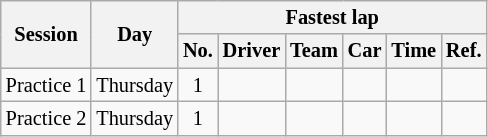<table class="wikitable" style="font-size: 85%">
<tr>
<th rowspan="2">Session</th>
<th rowspan="2">Day</th>
<th colspan="6">Fastest lap</th>
</tr>
<tr>
<th>No.</th>
<th>Driver</th>
<th>Team</th>
<th>Car</th>
<th>Time</th>
<th>Ref.</th>
</tr>
<tr>
<td nowrap>Practice 1</td>
<td>Thursday</td>
<td align="center">1</td>
<td></td>
<td></td>
<td></td>
<td></td>
<td align="center"></td>
</tr>
<tr>
<td nowrap>Practice 2</td>
<td>Thursday</td>
<td align="center">1</td>
<td></td>
<td></td>
<td></td>
<td></td>
<td align="center"></td>
</tr>
</table>
